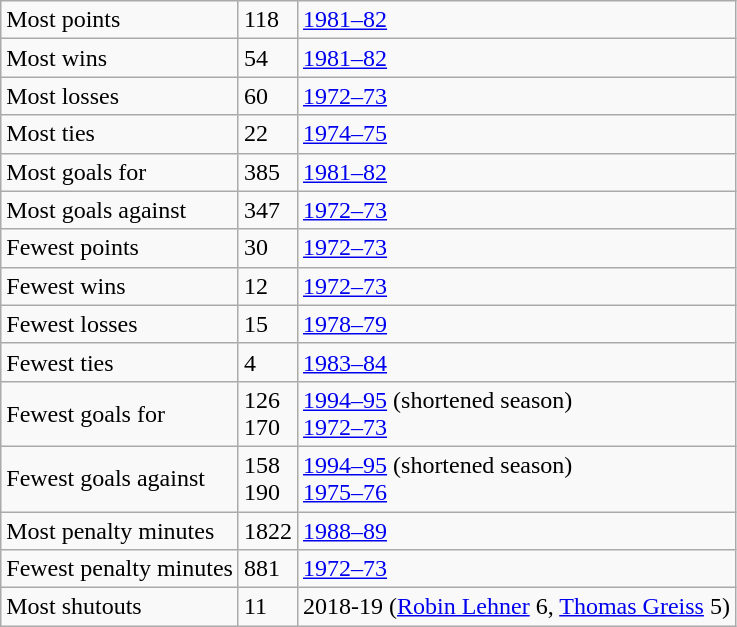<table class="wikitable">
<tr>
<td>Most points</td>
<td>118</td>
<td><a href='#'>1981–82</a></td>
</tr>
<tr>
<td>Most wins</td>
<td>54</td>
<td><a href='#'>1981–82</a></td>
</tr>
<tr>
<td>Most losses</td>
<td>60</td>
<td><a href='#'>1972–73</a></td>
</tr>
<tr>
<td>Most ties</td>
<td>22</td>
<td><a href='#'>1974–75</a></td>
</tr>
<tr>
<td>Most goals for</td>
<td>385</td>
<td><a href='#'>1981–82</a></td>
</tr>
<tr>
<td>Most goals against</td>
<td>347</td>
<td><a href='#'>1972–73</a></td>
</tr>
<tr>
<td>Fewest points</td>
<td>30</td>
<td><a href='#'>1972–73</a></td>
</tr>
<tr>
<td>Fewest wins</td>
<td>12</td>
<td><a href='#'>1972–73</a></td>
</tr>
<tr>
<td>Fewest losses</td>
<td>15</td>
<td><a href='#'>1978–79</a></td>
</tr>
<tr>
<td>Fewest ties</td>
<td>4</td>
<td><a href='#'>1983–84</a></td>
</tr>
<tr>
<td>Fewest goals for</td>
<td>126<br>170</td>
<td><a href='#'>1994–95</a> (shortened season)<br><a href='#'>1972–73</a></td>
</tr>
<tr>
<td>Fewest goals against</td>
<td>158<br>190</td>
<td><a href='#'>1994–95</a> (shortened season)<br><a href='#'>1975–76</a></td>
</tr>
<tr>
<td>Most penalty minutes</td>
<td>1822</td>
<td><a href='#'>1988–89</a></td>
</tr>
<tr>
<td>Fewest penalty minutes</td>
<td>881</td>
<td><a href='#'>1972–73</a></td>
</tr>
<tr>
<td>Most shutouts</td>
<td>11</td>
<td 2018-19 NHL season>2018-19 (<a href='#'>Robin Lehner</a> 6, <a href='#'>Thomas Greiss</a> 5)</td>
</tr>
</table>
